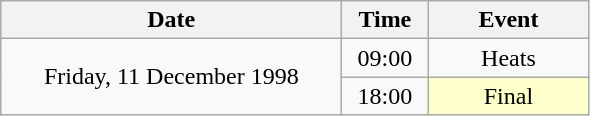<table class = "wikitable" style="text-align:center;">
<tr>
<th width=220>Date</th>
<th width=50>Time</th>
<th width=100>Event</th>
</tr>
<tr>
<td rowspan=2>Friday, 11 December 1998</td>
<td>09:00</td>
<td>Heats</td>
</tr>
<tr>
<td>18:00</td>
<td bgcolor=ffffcc>Final</td>
</tr>
</table>
